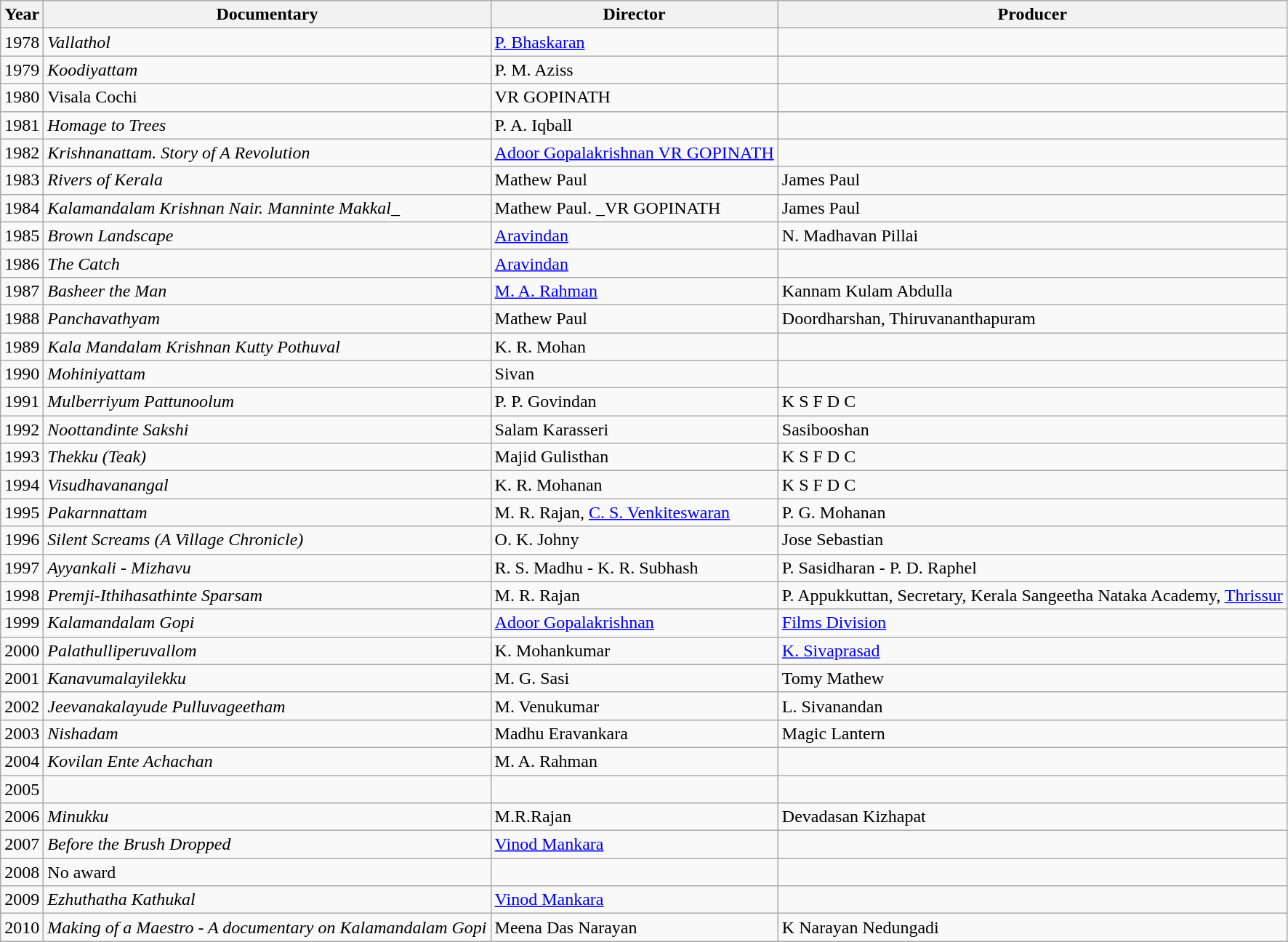<table class="wikitable sortable">
<tr>
<th>Year</th>
<th>Documentary</th>
<th>Director</th>
<th>Producer</th>
</tr>
<tr>
<td>1978</td>
<td><em>Vallathol</em></td>
<td><a href='#'>P. Bhaskaran</a></td>
<td></td>
</tr>
<tr>
<td>1979</td>
<td><em>Koodiyattam</em></td>
<td>P. M. Aziss</td>
<td></td>
</tr>
<tr>
<td>1980</td>
<td>Visala Cochi</td>
<td>VR GOPINATH</td>
<td></td>
</tr>
<tr>
<td>1981</td>
<td><em>Homage to Trees</em></td>
<td>P. A. Iqball</td>
<td></td>
</tr>
<tr>
<td>1982</td>
<td><em>Krishnanattam.            Story of A Revolution</em></td>
<td><a href='#'>Adoor Gopalakrishnan VR GOPINATH</a></td>
<td></td>
</tr>
<tr>
<td>1983</td>
<td><em>Rivers of Kerala</em></td>
<td>Mathew Paul</td>
<td>James Paul</td>
</tr>
<tr>
<td>1984</td>
<td><em>Kalamandalam Krishnan Nair.             Manninte Makkal_</em></td>
<td>Mathew Paul.        _VR GOPINATH</td>
<td>James Paul</td>
</tr>
<tr>
<td>1985</td>
<td><em>Brown Landscape</em></td>
<td><a href='#'>Aravindan</a></td>
<td>N. Madhavan Pillai</td>
</tr>
<tr>
<td>1986</td>
<td><em>The Catch</em></td>
<td><a href='#'>Aravindan</a></td>
</tr>
<tr>
<td>1987</td>
<td><em>Basheer the Man</em></td>
<td><a href='#'>M. A. Rahman</a></td>
<td>Kannam Kulam Abdulla</td>
</tr>
<tr>
<td>1988</td>
<td><em>Panchavathyam</em></td>
<td>Mathew Paul</td>
<td>Doordharshan, Thiruvananthapuram</td>
</tr>
<tr>
<td>1989</td>
<td><em>Kala Mandalam Krishnan Kutty Pothuval</em></td>
<td>K. R. Mohan</td>
<td></td>
</tr>
<tr>
<td>1990</td>
<td><em>Mohiniyattam</em></td>
<td>Sivan</td>
<td></td>
</tr>
<tr>
<td>1991</td>
<td><em>Mulberriyum Pattunoolum</em></td>
<td>P. P. Govindan</td>
<td>K S F D C</td>
</tr>
<tr>
<td>1992</td>
<td><em>Noottandinte Sakshi</em></td>
<td>Salam Karasseri</td>
<td>Sasibooshan</td>
</tr>
<tr>
<td>1993</td>
<td><em>Thekku (Teak)</em></td>
<td>Majid Gulisthan</td>
<td>K S F D C</td>
</tr>
<tr>
<td>1994</td>
<td><em>Visudhavanangal</em></td>
<td>K. R. Mohanan</td>
<td>K S F D C</td>
</tr>
<tr>
<td>1995</td>
<td><em>Pakarnnattam</em></td>
<td>M. R. Rajan, <a href='#'>C. S. Venkiteswaran</a></td>
<td>P. G. Mohanan</td>
</tr>
<tr>
<td>1996</td>
<td><em>Silent Screams (A Village Chronicle)</em></td>
<td>O. K. Johny</td>
<td>Jose Sebastian</td>
</tr>
<tr>
<td>1997</td>
<td><em>Ayyankali</em> - <em>Mizhavu</em></td>
<td>R. S. Madhu - K. R. Subhash</td>
<td>P. Sasidharan - P. D. Raphel</td>
</tr>
<tr>
<td>1998</td>
<td><em>Premji-Ithihasathinte Sparsam</em></td>
<td>M. R. Rajan</td>
<td>P. Appukkuttan, Secretary, Kerala Sangeetha Nataka Academy, <a href='#'>Thrissur</a></td>
</tr>
<tr>
<td>1999</td>
<td><em>Kalamandalam Gopi</em></td>
<td><a href='#'>Adoor Gopalakrishnan</a></td>
<td><a href='#'>Films Division</a></td>
</tr>
<tr>
<td>2000</td>
<td><em>Palathulliperuvallom</em></td>
<td>K. Mohankumar</td>
<td><a href='#'>K. Sivaprasad</a></td>
</tr>
<tr>
<td>2001</td>
<td><em>Kanavumalayilekku</em></td>
<td>M. G. Sasi</td>
<td>Tomy Mathew</td>
</tr>
<tr>
<td>2002</td>
<td><em>Jeevanakalayude Pulluvageetham</em></td>
<td>M. Venukumar</td>
<td>L. Sivanandan</td>
</tr>
<tr>
<td>2003</td>
<td><em> Nishadam</em></td>
<td>Madhu Eravankara</td>
<td>Magic Lantern</td>
</tr>
<tr>
<td>2004</td>
<td><em>Kovilan Ente Achachan</em></td>
<td>M. A. Rahman</td>
<td></td>
</tr>
<tr>
<td>2005</td>
<td></td>
<td></td>
<td></td>
</tr>
<tr>
<td>2006</td>
<td><em>Minukku</em></td>
<td>M.R.Rajan</td>
<td>Devadasan Kizhapat</td>
</tr>
<tr>
<td>2007</td>
<td><em>Before the Brush Dropped</em></td>
<td><a href='#'>Vinod Mankara</a></td>
<td></td>
</tr>
<tr>
<td>2008</td>
<td>No award</td>
<td></td>
<td></td>
</tr>
<tr>
<td>2009</td>
<td><em>Ezhuthatha Kathukal</em></td>
<td><a href='#'>Vinod Mankara</a></td>
<td></td>
</tr>
<tr>
<td>2010</td>
<td><em>Making of a Maestro - A documentary on Kalamandalam Gopi</em></td>
<td>Meena Das Narayan</td>
<td>K Narayan Nedungadi</td>
</tr>
</table>
